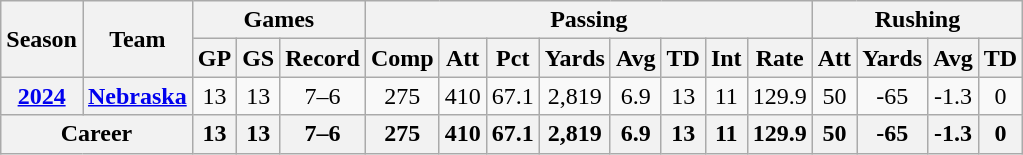<table class="wikitable" style="text-align:center;">
<tr>
<th rowspan="2">Season</th>
<th rowspan="2">Team</th>
<th colspan="3">Games</th>
<th colspan="8">Passing</th>
<th colspan="5">Rushing</th>
</tr>
<tr>
<th>GP</th>
<th>GS</th>
<th>Record</th>
<th>Comp</th>
<th>Att</th>
<th>Pct</th>
<th>Yards</th>
<th>Avg</th>
<th>TD</th>
<th>Int</th>
<th>Rate</th>
<th>Att</th>
<th>Yards</th>
<th>Avg</th>
<th>TD</th>
</tr>
<tr>
<th><a href='#'>2024</a></th>
<th><a href='#'>Nebraska</a></th>
<td>13</td>
<td>13</td>
<td>7–6</td>
<td>275</td>
<td>410</td>
<td>67.1</td>
<td>2,819</td>
<td>6.9</td>
<td>13</td>
<td>11</td>
<td>129.9</td>
<td>50</td>
<td>-65</td>
<td>-1.3</td>
<td>0</td>
</tr>
<tr>
<th colspan="2">Career</th>
<th>13</th>
<th>13</th>
<th>7–6</th>
<th>275</th>
<th>410</th>
<th>67.1</th>
<th>2,819</th>
<th>6.9</th>
<th>13</th>
<th>11</th>
<th>129.9</th>
<th>50</th>
<th>-65</th>
<th>-1.3</th>
<th>0</th>
</tr>
</table>
